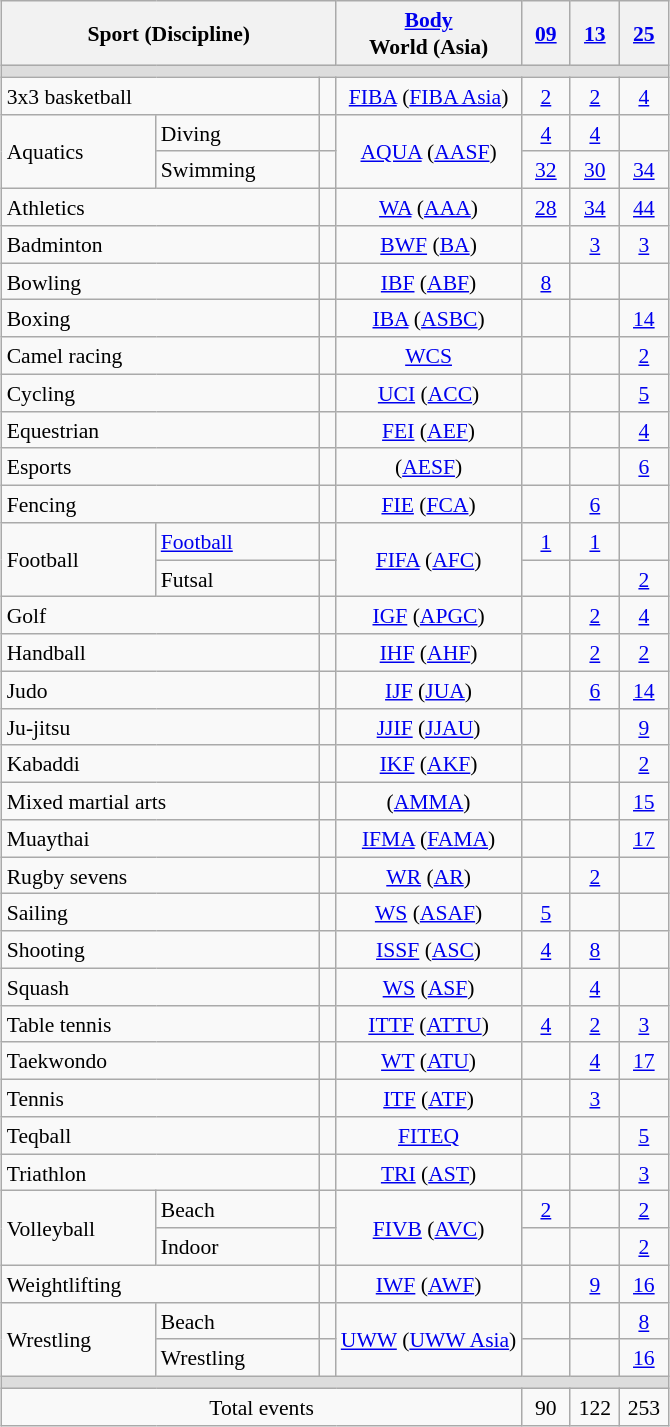<table class="wikitable" style="margin:0.5em auto;font-size:90%;line-height:1.25;text-align:center">
<tr>
<th colspan=3 style="width:15em">Sport (Discipline)</th>
<th><a href='#'>Body</a><br>World (Asia)</th>
<th style="width:1.80em"><a href='#'>09</a></th>
<th style="width:1.80em"><a href='#'>13</a></th>
<th style="width:1.80em"><a href='#'>25</a></th>
</tr>
<tr bgcolor="#DDDDDD">
<td colspan="7" style="font-size:0.2em;line-height:1"> </td>
</tr>
<tr>
<td style="text-align:left" colspan=2>3x3 basketball</td>
<td></td>
<td><a href='#'>FIBA</a> (<a href='#'>FIBA Asia</a>)</td>
<td><a href='#'>2</a></td>
<td><a href='#'>2</a></td>
<td><a href='#'>4</a></td>
</tr>
<tr>
<td style="text-align:left" rowspan=2>Aquatics</td>
<td style="text-align:left">Diving</td>
<td></td>
<td rowspan=2><a href='#'>AQUA</a> (<a href='#'>AASF</a>)</td>
<td><a href='#'>4</a></td>
<td><a href='#'>4</a></td>
<td></td>
</tr>
<tr>
<td style="text-align:left">Swimming</td>
<td></td>
<td><a href='#'>32</a></td>
<td><a href='#'>30</a></td>
<td><a href='#'>34</a></td>
</tr>
<tr>
<td style="text-align:left" colspan=2>Athletics</td>
<td></td>
<td><a href='#'>WA</a> (<a href='#'>AAA</a>)</td>
<td><a href='#'>28</a></td>
<td><a href='#'>34</a></td>
<td><a href='#'>44</a></td>
</tr>
<tr>
<td style="text-align:left" colspan=2>Badminton</td>
<td></td>
<td><a href='#'>BWF</a> (<a href='#'>BA</a>)</td>
<td></td>
<td><a href='#'>3</a></td>
<td><a href='#'>3</a></td>
</tr>
<tr>
<td style="text-align:left" colspan=2>Bowling</td>
<td></td>
<td><a href='#'>IBF</a> (<a href='#'>ABF</a>)</td>
<td><a href='#'>8</a></td>
<td></td>
<td></td>
</tr>
<tr>
<td style="text-align:left" colspan=2>Boxing</td>
<td></td>
<td><a href='#'>IBA</a> (<a href='#'>ASBC</a>)</td>
<td></td>
<td></td>
<td><a href='#'>14</a></td>
</tr>
<tr>
<td style="text-align:left" colspan=2>Camel racing</td>
<td></td>
<td><a href='#'>WCS</a></td>
<td></td>
<td></td>
<td><a href='#'>2</a></td>
</tr>
<tr>
<td style="text-align:left" colspan=2>Cycling</td>
<td></td>
<td><a href='#'>UCI</a> (<a href='#'>ACC</a>)</td>
<td></td>
<td></td>
<td><a href='#'>5</a></td>
</tr>
<tr>
<td style="text-align:left" colspan=2>Equestrian</td>
<td></td>
<td><a href='#'>FEI</a> (<a href='#'>AEF</a>)</td>
<td></td>
<td></td>
<td><a href='#'>4</a></td>
</tr>
<tr>
<td style="text-align:left" colspan=2>Esports</td>
<td></td>
<td>(<a href='#'>AESF</a>)</td>
<td></td>
<td></td>
<td><a href='#'>6</a></td>
</tr>
<tr>
<td style="text-align:left" colspan=2>Fencing</td>
<td></td>
<td><a href='#'>FIE</a> (<a href='#'>FCA</a>)</td>
<td></td>
<td><a href='#'>6</a></td>
<td></td>
</tr>
<tr>
<td style="text-align:left" rowspan=2>Football</td>
<td style="text-align:left"><a href='#'>Football</a></td>
<td></td>
<td rowspan=2><a href='#'>FIFA</a> (<a href='#'>AFC</a>)</td>
<td><a href='#'>1</a></td>
<td><a href='#'>1</a></td>
<td></td>
</tr>
<tr>
<td style="text-align:left">Futsal</td>
<td></td>
<td></td>
<td></td>
<td><a href='#'>2</a></td>
</tr>
<tr>
<td style="text-align:left" colspan=2>Golf</td>
<td></td>
<td><a href='#'>IGF</a> (<a href='#'>APGC</a>)</td>
<td></td>
<td><a href='#'>2</a></td>
<td><a href='#'>4</a></td>
</tr>
<tr>
<td style="text-align:left" colspan=2>Handball</td>
<td></td>
<td><a href='#'>IHF</a> (<a href='#'>AHF</a>)</td>
<td></td>
<td><a href='#'>2</a></td>
<td><a href='#'>2</a></td>
</tr>
<tr>
<td style="text-align:left" colspan=2>Judo</td>
<td></td>
<td><a href='#'>IJF</a> (<a href='#'>JUA</a>)</td>
<td></td>
<td><a href='#'>6</a></td>
<td><a href='#'>14</a></td>
</tr>
<tr>
<td style="text-align:left" colspan=2>Ju-jitsu</td>
<td></td>
<td><a href='#'>JJIF</a> (<a href='#'>JJAU</a>)</td>
<td></td>
<td></td>
<td><a href='#'>9</a></td>
</tr>
<tr>
<td style="text-align:left" colspan=2>Kabaddi</td>
<td></td>
<td><a href='#'>IKF</a> (<a href='#'>AKF</a>)</td>
<td></td>
<td></td>
<td><a href='#'>2</a></td>
</tr>
<tr>
<td style="text-align:left" colspan=2>Mixed martial arts</td>
<td></td>
<td>(<a href='#'>AMMA</a>)</td>
<td></td>
<td></td>
<td><a href='#'>15</a></td>
</tr>
<tr>
<td style="text-align:left" colspan=2>Muaythai</td>
<td></td>
<td><a href='#'>IFMA</a> (<a href='#'>FAMA</a>)</td>
<td></td>
<td></td>
<td><a href='#'>17</a></td>
</tr>
<tr>
<td style="text-align:left" colspan=2>Rugby sevens</td>
<td></td>
<td><a href='#'>WR</a> (<a href='#'>AR</a>)</td>
<td></td>
<td><a href='#'>2</a></td>
<td></td>
</tr>
<tr>
<td style="text-align:left" colspan=2>Sailing</td>
<td></td>
<td><a href='#'>WS</a> (<a href='#'>ASAF</a>)</td>
<td><a href='#'>5</a></td>
<td></td>
<td></td>
</tr>
<tr>
<td style="text-align:left" colspan=2>Shooting</td>
<td></td>
<td><a href='#'>ISSF</a> (<a href='#'>ASC</a>)</td>
<td><a href='#'>4</a></td>
<td><a href='#'>8</a></td>
<td></td>
</tr>
<tr>
<td style="text-align:left" colspan=2>Squash</td>
<td></td>
<td><a href='#'>WS</a> (<a href='#'>ASF</a>)</td>
<td></td>
<td><a href='#'>4</a></td>
<td></td>
</tr>
<tr>
<td style="text-align:left" colspan=2>Table tennis</td>
<td></td>
<td><a href='#'>ITTF</a> (<a href='#'>ATTU</a>)</td>
<td><a href='#'>4</a></td>
<td><a href='#'>2</a></td>
<td><a href='#'>3</a></td>
</tr>
<tr>
<td style="text-align:left" colspan=2>Taekwondo</td>
<td></td>
<td><a href='#'>WT</a> (<a href='#'>ATU</a>)</td>
<td></td>
<td><a href='#'>4</a></td>
<td><a href='#'>17</a></td>
</tr>
<tr>
<td style="text-align:left" colspan=2>Tennis</td>
<td></td>
<td><a href='#'>ITF</a> (<a href='#'>ATF</a>)</td>
<td></td>
<td><a href='#'>3</a></td>
<td></td>
</tr>
<tr>
<td style="text-align:left" colspan=2>Teqball</td>
<td></td>
<td><a href='#'>FITEQ</a></td>
<td></td>
<td></td>
<td><a href='#'>5</a></td>
</tr>
<tr>
<td style="text-align:left" colspan=2>Triathlon</td>
<td></td>
<td><a href='#'>TRI</a> (<a href='#'>AST</a>)</td>
<td></td>
<td></td>
<td><a href='#'>3</a></td>
</tr>
<tr>
<td style="text-align:left" rowspan=2>Volleyball</td>
<td style="text-align:left">Beach</td>
<td></td>
<td rowspan=2><a href='#'>FIVB</a> (<a href='#'>AVC</a>)</td>
<td><a href='#'>2</a></td>
<td></td>
<td><a href='#'>2</a></td>
</tr>
<tr>
<td style="text-align:left">Indoor</td>
<td></td>
<td></td>
<td></td>
<td><a href='#'>2</a></td>
</tr>
<tr>
<td style="text-align:left" colspan=2>Weightlifting</td>
<td></td>
<td><a href='#'>IWF</a> (<a href='#'>AWF</a>)</td>
<td></td>
<td><a href='#'>9</a></td>
<td><a href='#'>16</a></td>
</tr>
<tr>
<td style="text-align:left" rowspan=2>Wrestling</td>
<td style="text-align:left">Beach</td>
<td></td>
<td rowspan=2><a href='#'>UWW</a> (<a href='#'>UWW Asia</a>)</td>
<td></td>
<td></td>
<td><a href='#'>8</a></td>
</tr>
<tr>
<td style="text-align:left">Wrestling</td>
<td></td>
<td></td>
<td></td>
<td><a href='#'>16</a></td>
</tr>
<tr bgcolor="#DDDDDD">
<td colspan="7" style="font-size:0.2em;line-height:1"> </td>
</tr>
<tr>
<td colspan=4>Total events</td>
<td>90</td>
<td>122</td>
<td>253</td>
</tr>
</table>
